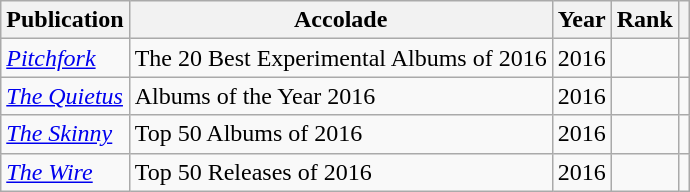<table class="sortable wikitable">
<tr>
<th>Publication</th>
<th>Accolade</th>
<th>Year</th>
<th>Rank</th>
<th class="unsortable"></th>
</tr>
<tr>
<td><em><a href='#'>Pitchfork</a></em></td>
<td>The 20 Best Experimental Albums of 2016</td>
<td>2016</td>
<td></td>
<td></td>
</tr>
<tr>
<td><em><a href='#'>The Quietus</a></em></td>
<td>Albums of the Year 2016</td>
<td>2016</td>
<td></td>
<td></td>
</tr>
<tr>
<td><em><a href='#'>The Skinny</a></em></td>
<td>Top 50 Albums of 2016</td>
<td>2016</td>
<td></td>
<td></td>
</tr>
<tr>
<td><em><a href='#'>The Wire</a></em></td>
<td>Top 50 Releases of 2016</td>
<td>2016</td>
<td></td>
<td></td>
</tr>
</table>
